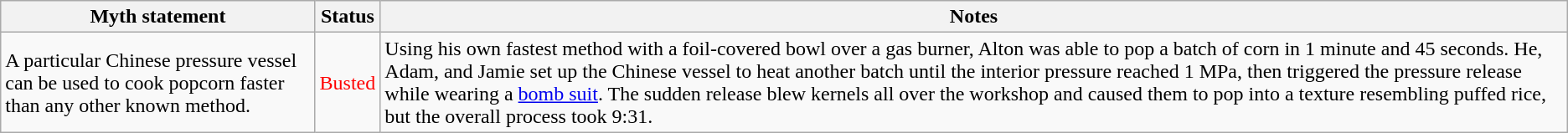<table class="wikitable plainrowheaders">
<tr>
<th>Myth statement</th>
<th>Status</th>
<th>Notes</th>
</tr>
<tr>
<td>A particular Chinese pressure vessel can be used to cook popcorn faster than any other known method.</td>
<td style="color:red">Busted</td>
<td>Using his own fastest method with a foil-covered bowl over a gas burner, Alton was able to pop a batch of corn in 1 minute and 45 seconds. He, Adam, and Jamie set up the Chinese vessel to heat another batch until the interior pressure reached 1 MPa, then triggered the pressure release while wearing a <a href='#'>bomb suit</a>. The sudden release blew kernels all over the workshop and caused them to pop into a texture resembling puffed rice, but the overall process took 9:31.</td>
</tr>
</table>
